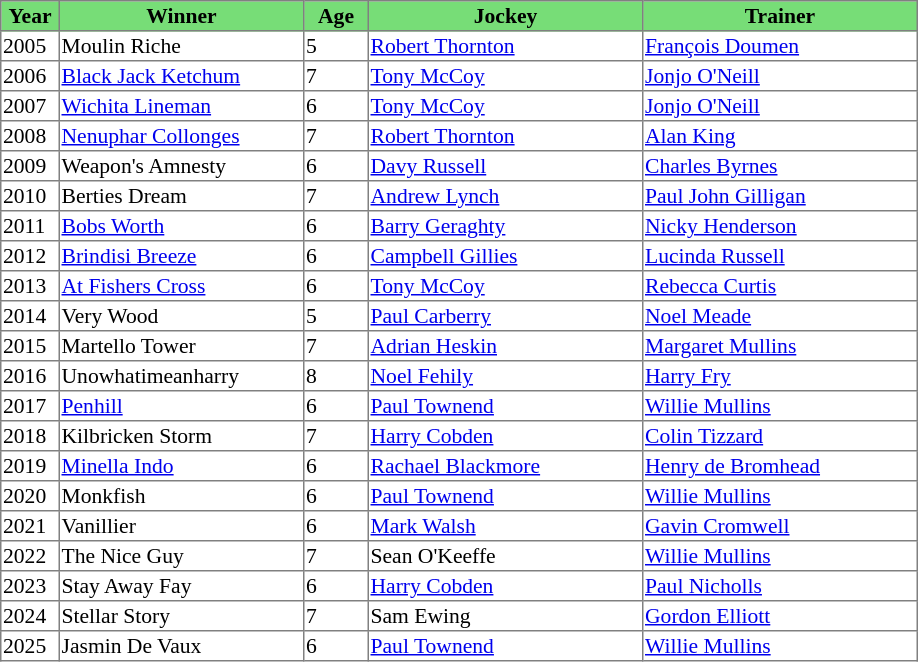<table class = "sortable" | border="1" style="border-collapse: collapse; font-size:90%">
<tr bgcolor="#77dd77" align="center">
<th width="36px"><strong>Year</strong><br></th>
<th width="160px"><strong>Winner</strong><br></th>
<th width="40px"><strong>Age</strong><br></th>
<th width="180px"><strong>Jockey</strong><br></th>
<th width="180px"><strong>Trainer</strong><br></th>
</tr>
<tr>
<td>2005</td>
<td>Moulin Riche</td>
<td>5</td>
<td><a href='#'>Robert Thornton</a></td>
<td><a href='#'>François Doumen</a></td>
</tr>
<tr>
<td>2006</td>
<td><a href='#'>Black Jack Ketchum</a></td>
<td>7</td>
<td><a href='#'>Tony McCoy</a></td>
<td><a href='#'>Jonjo O'Neill</a></td>
</tr>
<tr>
<td>2007</td>
<td><a href='#'>Wichita Lineman</a></td>
<td>6</td>
<td><a href='#'>Tony McCoy</a></td>
<td><a href='#'>Jonjo O'Neill</a></td>
</tr>
<tr>
<td>2008</td>
<td><a href='#'>Nenuphar Collonges</a></td>
<td>7</td>
<td><a href='#'>Robert Thornton</a></td>
<td><a href='#'>Alan King</a></td>
</tr>
<tr>
<td>2009</td>
<td>Weapon's Amnesty</td>
<td>6</td>
<td><a href='#'>Davy Russell</a></td>
<td><a href='#'>Charles Byrnes</a></td>
</tr>
<tr>
<td>2010</td>
<td>Berties Dream</td>
<td>7</td>
<td><a href='#'>Andrew Lynch</a></td>
<td><a href='#'>Paul John Gilligan</a></td>
</tr>
<tr>
<td>2011</td>
<td><a href='#'>Bobs Worth</a></td>
<td>6</td>
<td><a href='#'>Barry Geraghty</a></td>
<td><a href='#'>Nicky Henderson</a></td>
</tr>
<tr>
<td>2012</td>
<td><a href='#'>Brindisi Breeze</a></td>
<td>6</td>
<td><a href='#'>Campbell Gillies</a></td>
<td><a href='#'>Lucinda Russell</a></td>
</tr>
<tr>
<td>2013</td>
<td><a href='#'>At Fishers Cross</a></td>
<td>6</td>
<td><a href='#'>Tony McCoy</a></td>
<td><a href='#'>Rebecca Curtis</a></td>
</tr>
<tr>
<td>2014</td>
<td>Very Wood</td>
<td>5</td>
<td><a href='#'>Paul Carberry</a></td>
<td><a href='#'>Noel Meade</a></td>
</tr>
<tr>
<td>2015</td>
<td>Martello Tower</td>
<td>7</td>
<td><a href='#'>Adrian Heskin</a></td>
<td><a href='#'>Margaret Mullins</a></td>
</tr>
<tr>
<td>2016</td>
<td>Unowhatimeanharry</td>
<td>8</td>
<td><a href='#'>Noel Fehily</a></td>
<td><a href='#'>Harry Fry</a></td>
</tr>
<tr>
<td>2017</td>
<td><a href='#'>Penhill</a></td>
<td>6</td>
<td><a href='#'>Paul Townend</a></td>
<td><a href='#'>Willie Mullins</a></td>
</tr>
<tr>
<td>2018</td>
<td>Kilbricken Storm</td>
<td>7</td>
<td><a href='#'>Harry Cobden</a></td>
<td><a href='#'>Colin Tizzard</a></td>
</tr>
<tr>
<td>2019</td>
<td><a href='#'>Minella Indo</a></td>
<td>6</td>
<td><a href='#'>Rachael Blackmore</a></td>
<td><a href='#'>Henry de Bromhead</a></td>
</tr>
<tr>
<td>2020</td>
<td>Monkfish</td>
<td>6</td>
<td><a href='#'>Paul Townend</a></td>
<td><a href='#'>Willie Mullins</a></td>
</tr>
<tr>
<td>2021</td>
<td>Vanillier</td>
<td>6</td>
<td><a href='#'>Mark Walsh</a></td>
<td><a href='#'>Gavin Cromwell</a></td>
</tr>
<tr>
<td>2022</td>
<td>The Nice Guy</td>
<td>7</td>
<td>Sean O'Keeffe</td>
<td><a href='#'>Willie Mullins</a></td>
</tr>
<tr>
<td>2023</td>
<td>Stay Away Fay</td>
<td>6</td>
<td><a href='#'>Harry Cobden</a></td>
<td><a href='#'>Paul Nicholls</a></td>
</tr>
<tr>
<td>2024</td>
<td>Stellar Story</td>
<td>7</td>
<td>Sam Ewing</td>
<td><a href='#'>Gordon Elliott</a></td>
</tr>
<tr>
<td>2025</td>
<td>Jasmin De Vaux</td>
<td>6</td>
<td><a href='#'>Paul Townend</a></td>
<td><a href='#'>Willie Mullins</a></td>
</tr>
</table>
